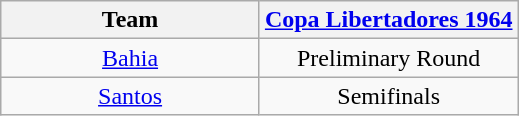<table class="wikitable">
<tr>
<th width= 50%>Team</th>
<th width= 50%><a href='#'>Copa Libertadores 1964</a></th>
</tr>
<tr align="center">
<td><a href='#'>Bahia</a></td>
<td>Preliminary Round</td>
</tr>
<tr align="center">
<td><a href='#'>Santos</a></td>
<td>Semifinals</td>
</tr>
</table>
